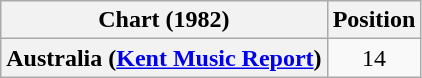<table class="wikitable sortable plainrowheaders" style="text-align:center">
<tr>
<th>Chart (1982)</th>
<th>Position</th>
</tr>
<tr>
<th scope="row">Australia (<a href='#'>Kent Music Report</a>)</th>
<td>14</td>
</tr>
</table>
